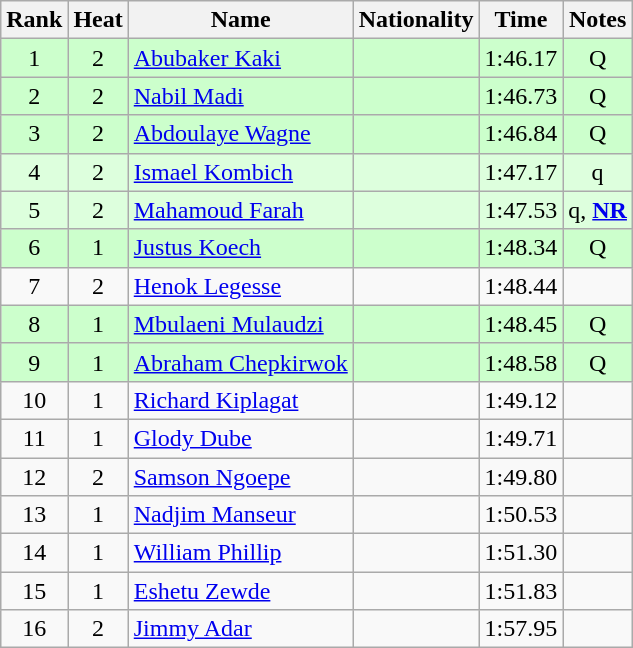<table class="wikitable sortable" style="text-align:center">
<tr>
<th>Rank</th>
<th>Heat</th>
<th>Name</th>
<th>Nationality</th>
<th>Time</th>
<th>Notes</th>
</tr>
<tr bgcolor=ccffcc>
<td>1</td>
<td>2</td>
<td align=left><a href='#'>Abubaker Kaki</a></td>
<td align=left></td>
<td>1:46.17</td>
<td>Q</td>
</tr>
<tr bgcolor=ccffcc>
<td>2</td>
<td>2</td>
<td align=left><a href='#'>Nabil Madi</a></td>
<td align=left></td>
<td>1:46.73</td>
<td>Q</td>
</tr>
<tr bgcolor=ccffcc>
<td>3</td>
<td>2</td>
<td align=left><a href='#'>Abdoulaye Wagne</a></td>
<td align=left></td>
<td>1:46.84</td>
<td>Q</td>
</tr>
<tr bgcolor=ddffdd>
<td>4</td>
<td>2</td>
<td align=left><a href='#'>Ismael Kombich</a></td>
<td align=left></td>
<td>1:47.17</td>
<td>q</td>
</tr>
<tr bgcolor=ddffdd>
<td>5</td>
<td>2</td>
<td align=left><a href='#'>Mahamoud Farah</a></td>
<td align=left></td>
<td>1:47.53</td>
<td>q, <strong><a href='#'>NR</a></strong></td>
</tr>
<tr bgcolor=ccffcc>
<td>6</td>
<td>1</td>
<td align=left><a href='#'>Justus Koech</a></td>
<td align=left></td>
<td>1:48.34</td>
<td>Q</td>
</tr>
<tr>
<td>7</td>
<td>2</td>
<td align=left><a href='#'>Henok Legesse</a></td>
<td align=left></td>
<td>1:48.44</td>
<td></td>
</tr>
<tr bgcolor=ccffcc>
<td>8</td>
<td>1</td>
<td align=left><a href='#'>Mbulaeni Mulaudzi</a></td>
<td align=left></td>
<td>1:48.45</td>
<td>Q</td>
</tr>
<tr bgcolor=ccffcc>
<td>9</td>
<td>1</td>
<td align=left><a href='#'>Abraham Chepkirwok</a></td>
<td align=left></td>
<td>1:48.58</td>
<td>Q</td>
</tr>
<tr>
<td>10</td>
<td>1</td>
<td align=left><a href='#'>Richard Kiplagat</a></td>
<td align=left></td>
<td>1:49.12</td>
<td></td>
</tr>
<tr>
<td>11</td>
<td>1</td>
<td align=left><a href='#'>Glody Dube</a></td>
<td align=left></td>
<td>1:49.71</td>
<td></td>
</tr>
<tr>
<td>12</td>
<td>2</td>
<td align=left><a href='#'>Samson Ngoepe</a></td>
<td align=left></td>
<td>1:49.80</td>
<td></td>
</tr>
<tr>
<td>13</td>
<td>1</td>
<td align=left><a href='#'>Nadjim Manseur</a></td>
<td align=left></td>
<td>1:50.53</td>
<td></td>
</tr>
<tr>
<td>14</td>
<td>1</td>
<td align=left><a href='#'>William Phillip</a></td>
<td align=left></td>
<td>1:51.30</td>
<td></td>
</tr>
<tr>
<td>15</td>
<td>1</td>
<td align=left><a href='#'>Eshetu Zewde</a></td>
<td align=left></td>
<td>1:51.83</td>
<td></td>
</tr>
<tr>
<td>16</td>
<td>2</td>
<td align=left><a href='#'>Jimmy Adar</a></td>
<td align=left></td>
<td>1:57.95</td>
<td></td>
</tr>
</table>
